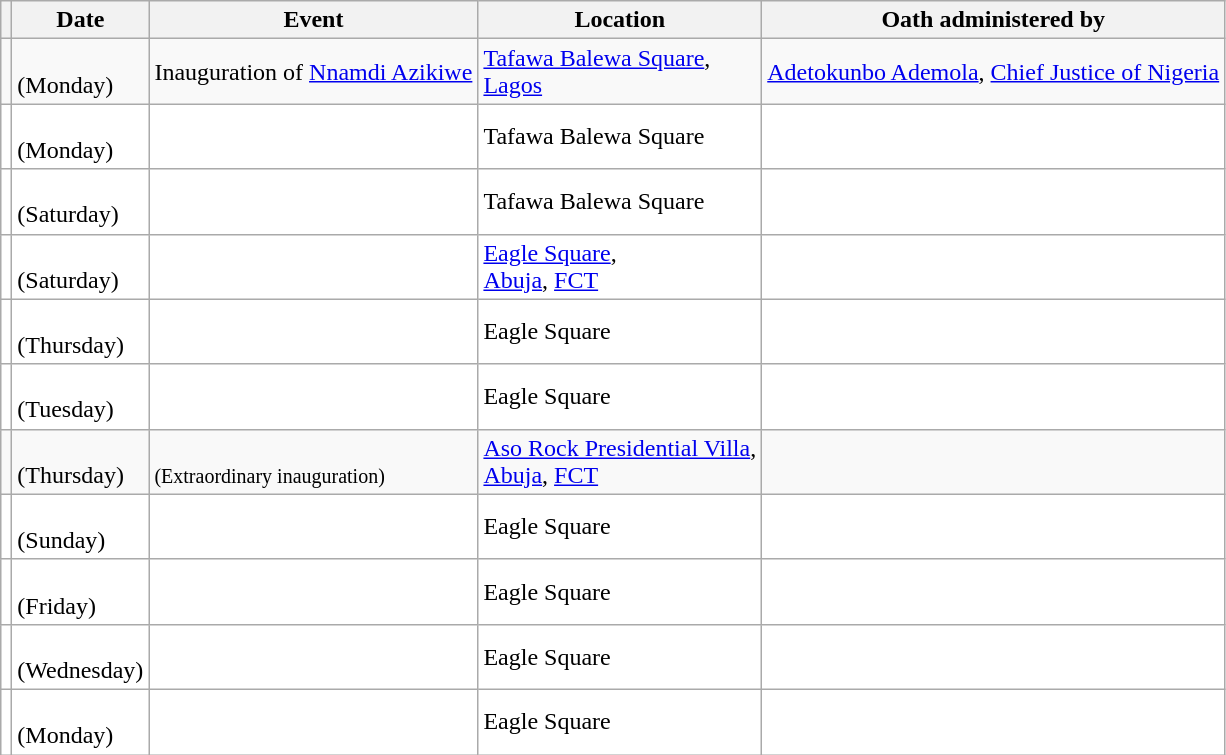<table class="wikitable sortable">
<tr>
<th></th>
<th>Date</th>
<th>Event</th>
<th>Location</th>
<th>Oath administered by</th>
</tr>
<tr>
<td></td>
<td><br>(Monday)</td>
<td>Inauguration of <a href='#'>Nnamdi Azikiwe</a></td>
<td><a href='#'>Tafawa Balewa Square</a>, <br><a href='#'>Lagos</a></td>
<td><a href='#'>Adetokunbo Ademola</a>, <a href='#'>Chief Justice of Nigeria</a></td>
</tr>
<tr style="background:#FFF;">
<td></td>
<td><br>(Monday)</td>
<td></td>
<td>Tafawa Balewa Square</td>
<td></td>
</tr>
<tr style="background:#FFF;">
<td></td>
<td><br>(Saturday)</td>
<td></td>
<td>Tafawa Balewa Square</td>
<td></td>
</tr>
<tr style="background:#FFF;">
<td></td>
<td><br>(Saturday)</td>
<td></td>
<td><a href='#'>Eagle Square</a>, <br><a href='#'>Abuja</a>, <a href='#'>FCT</a></td>
<td></td>
</tr>
<tr style="background:#FFF;">
<td></td>
<td><br>(Thursday)</td>
<td></td>
<td>Eagle Square</td>
<td></td>
</tr>
<tr style="background:#FFF;">
<td></td>
<td><br>(Tuesday)</td>
<td></td>
<td>Eagle Square</td>
<td></td>
</tr>
<tr>
<td></td>
<td><br>(Thursday)</td>
<td><br><small>(Extraordinary inauguration)</small></td>
<td><a href='#'>Aso Rock Presidential Villa</a>, <br><a href='#'>Abuja</a>, <a href='#'>FCT</a></td>
<td></td>
</tr>
<tr style="background:#FFF;">
<td></td>
<td><br>(Sunday)</td>
<td></td>
<td>Eagle Square</td>
<td></td>
</tr>
<tr style="background:#FFF;">
<td></td>
<td><br>(Friday)</td>
<td></td>
<td>Eagle Square</td>
<td></td>
</tr>
<tr style="background:#FFF;">
<td></td>
<td><br>(Wednesday)</td>
<td></td>
<td>Eagle Square</td>
<td></td>
</tr>
<tr style="background:#FFF;">
<td></td>
<td><br>(Monday)</td>
<td></td>
<td>Eagle Square</td>
<td></td>
</tr>
</table>
